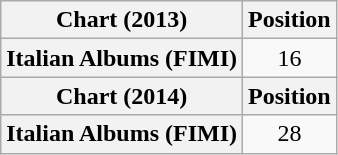<table class="wikitable sortable plainrowheaders" style="text-align:center">
<tr>
<th scope="col">Chart (2013)</th>
<th scope="col">Position</th>
</tr>
<tr>
<th scope="row">Italian Albums (FIMI)</th>
<td>16</td>
</tr>
<tr>
<th scope="col">Chart (2014)</th>
<th scope="col">Position</th>
</tr>
<tr>
<th scope="row">Italian Albums (FIMI)</th>
<td>28</td>
</tr>
</table>
